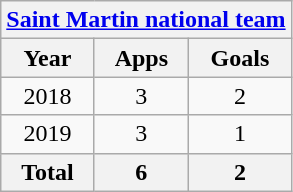<table class="wikitable" style="text-align:center">
<tr>
<th colspan=3><a href='#'>Saint Martin national team</a></th>
</tr>
<tr>
<th>Year</th>
<th>Apps</th>
<th>Goals</th>
</tr>
<tr>
<td>2018</td>
<td>3</td>
<td>2</td>
</tr>
<tr>
<td>2019</td>
<td>3</td>
<td>1</td>
</tr>
<tr>
<th>Total</th>
<th>6</th>
<th>2</th>
</tr>
</table>
